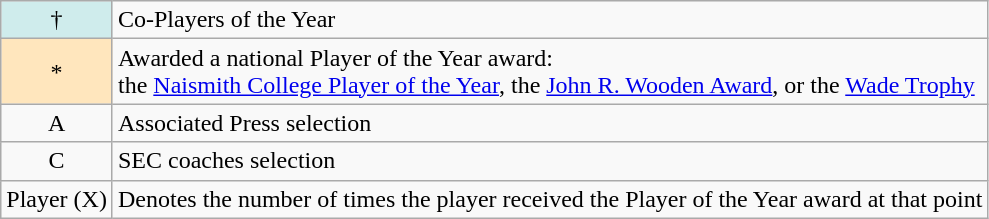<table class="wikitable">
<tr>
<td style="background-color:#CFECEC;" align="center">†</td>
<td>Co-Players of the Year</td>
</tr>
<tr>
<td style="background-color:#FFE6BD" align="center">*</td>
<td>Awarded a national Player of the Year award: <br>the <a href='#'>Naismith College Player of the Year</a>, the <a href='#'>John R. Wooden Award</a>, or the <a href='#'>Wade Trophy</a></td>
</tr>
<tr>
<td align="center">A</td>
<td>Associated Press selection</td>
</tr>
<tr>
<td align="center">C</td>
<td>SEC coaches selection</td>
</tr>
<tr>
<td>Player (X)</td>
<td>Denotes the number of times the player received the Player of the Year award at that point</td>
</tr>
</table>
